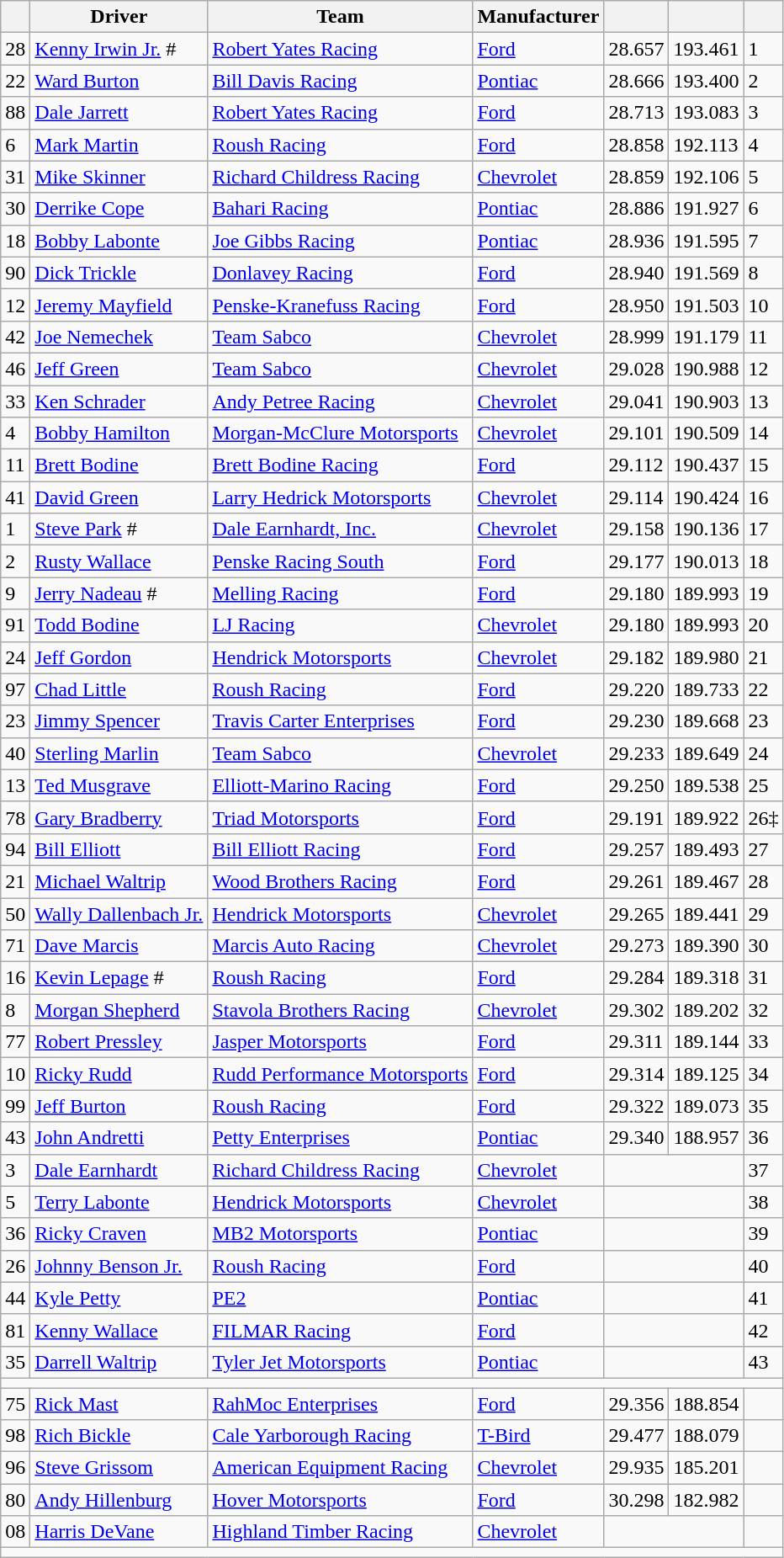<table class="wikitable">
<tr>
<th scope="col"></th>
<th scope="col">Driver</th>
<th scope="col">Team</th>
<th scope="col">Manufacturer</th>
<th scope="col"></th>
<th scope="col"></th>
<th scope="col"></th>
</tr>
<tr>
<td scope="row">28</td>
<td><a href='#'>Kenny Irwin Jr.</a> #</td>
<td><a href='#'>Robert Yates Racing</a></td>
<td><a href='#'>Ford</a></td>
<td>28.657</td>
<td>193.461</td>
<td>1</td>
</tr>
<tr>
<td scope="row">22</td>
<td><a href='#'>Ward Burton</a></td>
<td><a href='#'>Bill Davis Racing</a></td>
<td><a href='#'>Pontiac</a></td>
<td>28.666</td>
<td>193.400</td>
<td>2</td>
</tr>
<tr>
<td scope="row">88</td>
<td><a href='#'>Dale Jarrett</a></td>
<td><a href='#'>Robert Yates Racing</a></td>
<td><a href='#'>Ford</a></td>
<td>28.713</td>
<td>193.083</td>
<td>3</td>
</tr>
<tr>
<td scope="row">6</td>
<td><a href='#'>Mark Martin</a></td>
<td><a href='#'>Roush Racing</a></td>
<td><a href='#'>Ford</a></td>
<td>28.858</td>
<td>192.113</td>
<td>4</td>
</tr>
<tr>
<td scope="row">31</td>
<td><a href='#'>Mike Skinner</a></td>
<td><a href='#'>Richard Childress Racing</a></td>
<td><a href='#'>Chevrolet</a></td>
<td>28.859</td>
<td>192.106</td>
<td>5</td>
</tr>
<tr>
<td scope="row">30</td>
<td><a href='#'>Derrike Cope</a></td>
<td><a href='#'>Bahari Racing</a></td>
<td><a href='#'>Pontiac</a></td>
<td>28.886</td>
<td>191.927</td>
<td>6</td>
</tr>
<tr>
<td scope="row">18</td>
<td><a href='#'>Bobby Labonte</a></td>
<td><a href='#'>Joe Gibbs Racing</a></td>
<td><a href='#'>Pontiac</a></td>
<td>28.936</td>
<td>191.595</td>
<td>7</td>
</tr>
<tr>
<td scope="row">90</td>
<td><a href='#'>Dick Trickle</a></td>
<td><a href='#'>Donlavey Racing</a></td>
<td><a href='#'>Ford</a></td>
<td>28.940</td>
<td>191.569</td>
<td>8</td>
</tr>
<tr>
<td scope="row">12</td>
<td><a href='#'>Jeremy Mayfield</a></td>
<td><a href='#'>Penske-Kranefuss Racing</a></td>
<td><a href='#'>Ford</a></td>
<td>28.950</td>
<td>191.503</td>
<td>10</td>
</tr>
<tr>
<td scope="row">42</td>
<td><a href='#'>Joe Nemechek</a></td>
<td><a href='#'>Team Sabco</a></td>
<td><a href='#'>Chevrolet</a></td>
<td>28.999</td>
<td>191.179</td>
<td>11</td>
</tr>
<tr>
<td scope="row">46</td>
<td><a href='#'>Jeff Green</a></td>
<td><a href='#'>Team Sabco</a></td>
<td><a href='#'>Chevrolet</a></td>
<td>29.028</td>
<td>190.988</td>
<td>12</td>
</tr>
<tr>
<td scope="row">33</td>
<td><a href='#'>Ken Schrader</a></td>
<td><a href='#'>Andy Petree Racing</a></td>
<td><a href='#'>Chevrolet</a></td>
<td>29.041</td>
<td>190.903</td>
<td>13</td>
</tr>
<tr>
<td scope="row">4</td>
<td><a href='#'>Bobby Hamilton</a></td>
<td><a href='#'>Morgan-McClure Motorsports</a></td>
<td><a href='#'>Chevrolet</a></td>
<td>29.101</td>
<td>190.509</td>
<td>14</td>
</tr>
<tr>
<td scope="row">11</td>
<td><a href='#'>Brett Bodine</a></td>
<td><a href='#'>Brett Bodine Racing</a></td>
<td><a href='#'>Ford</a></td>
<td>29.112</td>
<td>190.437</td>
<td>15</td>
</tr>
<tr>
<td scope="row">41</td>
<td><a href='#'>David Green</a></td>
<td><a href='#'>Larry Hedrick Motorsports</a></td>
<td><a href='#'>Chevrolet</a></td>
<td>29.114</td>
<td>190.424</td>
<td>16</td>
</tr>
<tr>
<td scope="row">1</td>
<td><a href='#'>Steve Park</a> #</td>
<td><a href='#'>Dale Earnhardt, Inc.</a></td>
<td><a href='#'>Chevrolet</a></td>
<td>29.158</td>
<td>190.136</td>
<td>17</td>
</tr>
<tr>
<td scope="row">2</td>
<td><a href='#'>Rusty Wallace</a></td>
<td><a href='#'>Penske Racing South</a></td>
<td><a href='#'>Ford</a></td>
<td>29.177</td>
<td>190.013</td>
<td>18</td>
</tr>
<tr>
<td scope="row">9</td>
<td><a href='#'>Jerry Nadeau</a> #</td>
<td><a href='#'>Melling Racing</a></td>
<td><a href='#'>Ford</a></td>
<td>29.180</td>
<td>189.993</td>
<td>19</td>
</tr>
<tr>
<td scope="row">91</td>
<td><a href='#'>Todd Bodine</a></td>
<td><a href='#'>LJ Racing</a></td>
<td><a href='#'>Chevrolet</a></td>
<td>29.180</td>
<td>189.993</td>
<td>20</td>
</tr>
<tr>
<td scope="row">24</td>
<td><a href='#'>Jeff Gordon</a></td>
<td><a href='#'>Hendrick Motorsports</a></td>
<td><a href='#'>Chevrolet</a></td>
<td>29.182</td>
<td>189.980</td>
<td>21</td>
</tr>
<tr>
<td scope="row">97</td>
<td><a href='#'>Chad Little</a></td>
<td><a href='#'>Roush Racing</a></td>
<td><a href='#'>Ford</a></td>
<td>29.220</td>
<td>189.733</td>
<td>22</td>
</tr>
<tr>
<td scope="row">23</td>
<td><a href='#'>Jimmy Spencer</a></td>
<td><a href='#'>Travis Carter Enterprises</a></td>
<td><a href='#'>Ford</a></td>
<td>29.230</td>
<td>189.668</td>
<td>23</td>
</tr>
<tr>
<td scope="row">40</td>
<td><a href='#'>Sterling Marlin</a></td>
<td><a href='#'>Team Sabco</a></td>
<td><a href='#'>Chevrolet</a></td>
<td>29.233</td>
<td>189.649</td>
<td>24</td>
</tr>
<tr>
<td scope="row">13</td>
<td><a href='#'>Ted Musgrave</a></td>
<td><a href='#'>Elliott-Marino Racing</a></td>
<td><a href='#'>Ford</a></td>
<td>29.250</td>
<td>189.538</td>
<td>25</td>
</tr>
<tr>
<td scope="row">78</td>
<td><a href='#'>Gary Bradberry</a></td>
<td><a href='#'>Triad Motorsports</a></td>
<td><a href='#'>Ford</a></td>
<td>29.191</td>
<td>189.922</td>
<td>26‡</td>
</tr>
<tr>
<td scope="row">94</td>
<td><a href='#'>Bill Elliott</a></td>
<td><a href='#'>Bill Elliott Racing</a></td>
<td><a href='#'>Ford</a></td>
<td>29.257</td>
<td>189.493</td>
<td>27</td>
</tr>
<tr>
<td scope="row">21</td>
<td><a href='#'>Michael Waltrip</a></td>
<td><a href='#'>Wood Brothers Racing</a></td>
<td><a href='#'>Ford</a></td>
<td>29.261</td>
<td>189.467</td>
<td>28</td>
</tr>
<tr>
<td scope="row">50</td>
<td><a href='#'>Wally Dallenbach Jr.</a></td>
<td><a href='#'>Hendrick Motorsports</a></td>
<td><a href='#'>Chevrolet</a></td>
<td>29.265</td>
<td>189.441</td>
<td>29</td>
</tr>
<tr>
<td scope="row">71</td>
<td><a href='#'>Dave Marcis</a></td>
<td><a href='#'>Marcis Auto Racing</a></td>
<td><a href='#'>Chevrolet</a></td>
<td>29.273</td>
<td>189.390</td>
<td>30</td>
</tr>
<tr>
<td scope="row">16</td>
<td><a href='#'>Kevin Lepage</a> #</td>
<td><a href='#'>Roush Racing</a></td>
<td><a href='#'>Ford</a></td>
<td>29.284</td>
<td>189.318</td>
<td>31</td>
</tr>
<tr>
<td scope="row">8</td>
<td><a href='#'>Morgan Shepherd</a></td>
<td><a href='#'>Stavola Brothers Racing</a></td>
<td><a href='#'>Chevrolet</a></td>
<td>29.302</td>
<td>189.202</td>
<td>32</td>
</tr>
<tr>
<td scope="row">77</td>
<td><a href='#'>Robert Pressley</a></td>
<td><a href='#'>Jasper Motorsports</a></td>
<td><a href='#'>Ford</a></td>
<td>29.311</td>
<td>189.144</td>
<td>33</td>
</tr>
<tr>
<td scope="row">10</td>
<td><a href='#'>Ricky Rudd</a></td>
<td><a href='#'>Rudd Performance Motorsports</a></td>
<td><a href='#'>Ford</a></td>
<td>29.314</td>
<td>189.125</td>
<td>34</td>
</tr>
<tr>
<td scope="row">99</td>
<td><a href='#'>Jeff Burton</a></td>
<td><a href='#'>Roush Racing</a></td>
<td><a href='#'>Ford</a></td>
<td>29.322</td>
<td>189.073</td>
<td>35</td>
</tr>
<tr>
<td scope="row">43</td>
<td><a href='#'>John Andretti</a></td>
<td><a href='#'>Petty Enterprises</a></td>
<td><a href='#'>Pontiac</a></td>
<td>29.340</td>
<td>188.957</td>
<td>36</td>
</tr>
<tr>
<td scope="row">3</td>
<td><a href='#'>Dale Earnhardt</a></td>
<td><a href='#'>Richard Childress Racing</a></td>
<td><a href='#'>Chevrolet</a></td>
<td colspan=2></td>
<td>37</td>
</tr>
<tr>
<td scope="row">5</td>
<td><a href='#'>Terry Labonte</a></td>
<td><a href='#'>Hendrick Motorsports</a></td>
<td><a href='#'>Chevrolet</a></td>
<td colspan=2></td>
<td>38</td>
</tr>
<tr>
<td scope="row">36</td>
<td><a href='#'>Ricky Craven</a></td>
<td><a href='#'>MB2 Motorsports</a></td>
<td><a href='#'>Pontiac</a></td>
<td colspan=2></td>
<td>39</td>
</tr>
<tr>
<td scope="row">26</td>
<td><a href='#'>Johnny Benson Jr.</a></td>
<td><a href='#'>Roush Racing</a></td>
<td><a href='#'>Ford</a></td>
<td colspan=2></td>
<td>40</td>
</tr>
<tr>
<td scope="row">44</td>
<td><a href='#'>Kyle Petty</a></td>
<td><a href='#'>PE2</a></td>
<td><a href='#'>Pontiac</a></td>
<td colspan=2></td>
<td>41</td>
</tr>
<tr>
<td scope="row">81</td>
<td><a href='#'>Kenny Wallace</a></td>
<td><a href='#'>FILMAR Racing</a></td>
<td><a href='#'>Ford</a></td>
<td colspan=2></td>
<td>42</td>
</tr>
<tr>
<td scope="row">35</td>
<td><a href='#'>Darrell Waltrip</a></td>
<td><a href='#'>Tyler Jet Motorsports</a></td>
<td><a href='#'>Pontiac</a></td>
<td colspan=2></td>
<td>43</td>
</tr>
<tr>
<td colspan="7"></td>
</tr>
<tr>
<td scope="row">75</td>
<td><a href='#'>Rick Mast</a></td>
<td><a href='#'>RahMoc Enterprises</a></td>
<td><a href='#'>Ford</a></td>
<td>29.356</td>
<td>188.854</td>
<td></td>
</tr>
<tr>
<td scope="row">98</td>
<td><a href='#'>Rich Bickle</a></td>
<td><a href='#'>Cale Yarborough Racing</a></td>
<td><a href='#'>T-Bird</a></td>
<td>29.477</td>
<td>188.079</td>
<td></td>
</tr>
<tr>
<td scope="row">96</td>
<td><a href='#'>Steve Grissom</a></td>
<td><a href='#'>American Equipment Racing</a></td>
<td><a href='#'>Chevrolet</a></td>
<td>29.935</td>
<td>185.201</td>
<td></td>
</tr>
<tr>
<td scope="row">80</td>
<td><a href='#'>Andy Hillenburg</a></td>
<td><a href='#'>Hover Motorsports</a></td>
<td><a href='#'>Ford</a></td>
<td>30.298</td>
<td>182.982</td>
<td></td>
</tr>
<tr>
<td scope="row">08</td>
<td><a href='#'>Harris DeVane</a></td>
<td><a href='#'>Highland Timber Racing</a></td>
<td><a href='#'>Chevrolet</a></td>
<td colspan=2></td>
<td></td>
</tr>
<tr class="sortbottom">
<td colspan="8"></td>
</tr>
</table>
